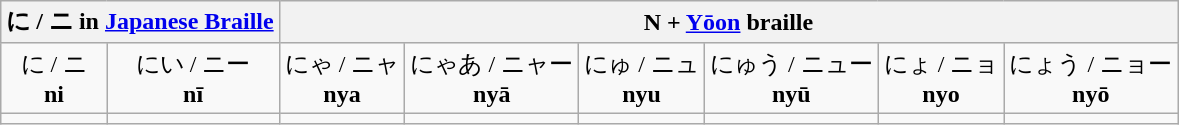<table class="wikitable nowrap" style="text-align:center">
<tr>
<th colspan=2>に / ニ in <a href='#'>Japanese Braille</a></th>
<th colspan=6>N + <a href='#'>Yōon</a> braille</th>
</tr>
<tr>
<td>に / ニ <br><strong>ni</strong></td>
<td>にい / ニー <br><strong>nī</strong></td>
<td>にゃ / ニャ <br><strong>nya</strong></td>
<td>にゃあ / ニャー <br><strong>nyā</strong></td>
<td>にゅ / ニュ <br><strong>nyu</strong></td>
<td>にゅう / ニュー <br><strong>nyū</strong></td>
<td>にょ / ニョ <br><strong>nyo</strong></td>
<td>にょう / ニョー <br><strong>nyō</strong></td>
</tr>
<tr>
<td></td>
<td></td>
<td></td>
<td></td>
<td></td>
<td></td>
<td></td>
<td></td>
</tr>
</table>
